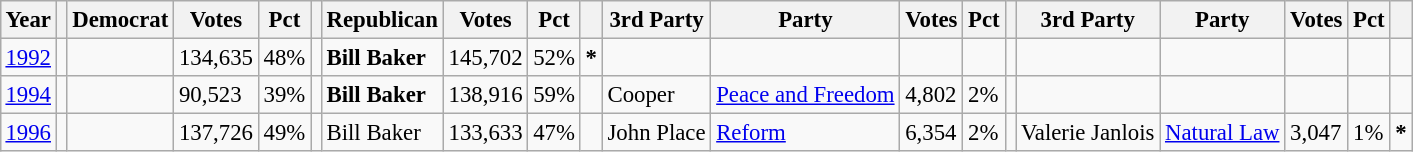<table class="wikitable" style="margin:0.5em ; font-size:95%">
<tr>
<th>Year</th>
<th></th>
<th>Democrat</th>
<th>Votes</th>
<th>Pct</th>
<th></th>
<th>Republican</th>
<th>Votes</th>
<th>Pct</th>
<th></th>
<th>3rd Party</th>
<th>Party</th>
<th>Votes</th>
<th>Pct</th>
<th></th>
<th>3rd Party</th>
<th>Party</th>
<th>Votes</th>
<th>Pct</th>
<th></th>
</tr>
<tr>
<td><a href='#'>1992</a></td>
<td></td>
<td></td>
<td>134,635</td>
<td>48%</td>
<td></td>
<td><strong>Bill Baker</strong></td>
<td>145,702</td>
<td>52%</td>
<td><strong>*</strong></td>
<td></td>
<td></td>
<td></td>
<td></td>
<td></td>
<td></td>
<td></td>
<td></td>
<td></td>
<td></td>
</tr>
<tr>
<td><a href='#'>1994</a></td>
<td></td>
<td></td>
<td>90,523</td>
<td>39%</td>
<td></td>
<td><strong>Bill Baker</strong></td>
<td>138,916</td>
<td>59%</td>
<td></td>
<td> Cooper</td>
<td><a href='#'>Peace and Freedom</a></td>
<td>4,802</td>
<td>2%</td>
<td></td>
<td></td>
<td></td>
<td></td>
<td></td>
<td></td>
</tr>
<tr>
<td><a href='#'>1996</a></td>
<td></td>
<td></td>
<td>137,726</td>
<td>49%</td>
<td></td>
<td>Bill Baker</td>
<td>133,633</td>
<td>47%</td>
<td></td>
<td>John Place</td>
<td><a href='#'>Reform</a></td>
<td>6,354</td>
<td>2%</td>
<td></td>
<td>Valerie Janlois</td>
<td><a href='#'>Natural Law</a></td>
<td>3,047</td>
<td>1%</td>
<td><strong>*</strong></td>
</tr>
</table>
